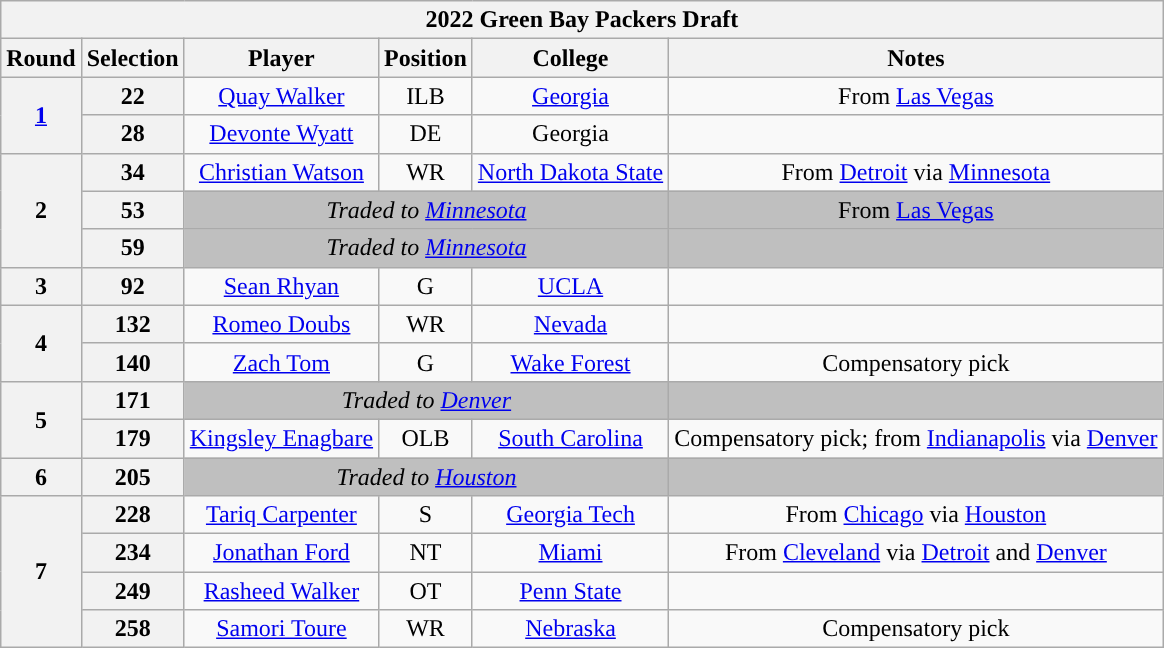<table class="wikitable" style="text-align:center">
<tr>
<th colspan=6>2022 Green Bay Packers Draft</th>
</tr>
<tr>
<th>Round</th>
<th>Selection</th>
<th>Player</th>
<th>Position</th>
<th>College</th>
<th>Notes</th>
</tr>
<tr>
<th rowspan="2"><a href='#'>1</a></th>
<th>22</th>
<td><a href='#'>Quay Walker</a></td>
<td>ILB</td>
<td><a href='#'>Georgia</a></td>
<td>From <a href='#'>Las Vegas</a></td>
</tr>
<tr>
<th>28</th>
<td><a href='#'>Devonte Wyatt</a></td>
<td>DE</td>
<td>Georgia</td>
<td></td>
</tr>
<tr>
<th rowspan="3">2</th>
<th>34</th>
<td><a href='#'>Christian Watson</a></td>
<td>WR</td>
<td><a href='#'>North Dakota State</a></td>
<td>From <a href='#'>Detroit</a> via <a href='#'>Minnesota</a></td>
</tr>
<tr>
<th>53</th>
<td colspan="3" style="background:#BFBFBF"><em>Traded to <a href='#'>Minnesota</a></em></td>
<td style="background:#BFBFBF">From <a href='#'>Las Vegas</a></td>
</tr>
<tr>
<th>59</th>
<td colspan="3" style="background:#BFBFBF"><em>Traded to <a href='#'>Minnesota</a></em></td>
<td style="background:#BFBFBF"></td>
</tr>
<tr>
<th>3</th>
<th>92</th>
<td><a href='#'>Sean Rhyan</a></td>
<td>G</td>
<td><a href='#'>UCLA</a></td>
<td></td>
</tr>
<tr>
<th rowspan="2">4</th>
<th>132</th>
<td><a href='#'>Romeo Doubs</a></td>
<td>WR</td>
<td><a href='#'>Nevada</a></td>
<td></td>
</tr>
<tr>
<th>140</th>
<td><a href='#'>Zach Tom</a></td>
<td>G</td>
<td><a href='#'>Wake Forest</a></td>
<td>Compensatory pick</td>
</tr>
<tr>
<th rowspan="2">5</th>
<th>171</th>
<td colspan="3" style="background:#BFBFBF"><em>Traded to <a href='#'>Denver</a></em></td>
<td style="background:#BFBFBF"></td>
</tr>
<tr>
<th>179</th>
<td><a href='#'>Kingsley Enagbare</a></td>
<td>OLB</td>
<td><a href='#'>South Carolina</a></td>
<td>Compensatory pick; from <a href='#'>Indianapolis</a> via <a href='#'>Denver</a></td>
</tr>
<tr>
<th>6</th>
<th>205</th>
<td colspan="3" style="background:#BFBFBF"><em>Traded to <a href='#'>Houston</a></em></td>
<td style="background:#BFBFBF"></td>
</tr>
<tr>
<th rowspan="4">7</th>
<th>228</th>
<td><a href='#'>Tariq Carpenter</a></td>
<td>S</td>
<td><a href='#'>Georgia Tech</a></td>
<td>From <a href='#'>Chicago</a> via <a href='#'>Houston</a></td>
</tr>
<tr>
<th>234</th>
<td><a href='#'>Jonathan Ford</a></td>
<td>NT</td>
<td><a href='#'>Miami</a></td>
<td>From <a href='#'>Cleveland</a> via <a href='#'>Detroit</a> and <a href='#'>Denver</a></td>
</tr>
<tr>
<th>249</th>
<td><a href='#'>Rasheed Walker</a></td>
<td>OT</td>
<td><a href='#'>Penn State</a></td>
<td></td>
</tr>
<tr>
<th>258</th>
<td><a href='#'>Samori Toure</a></td>
<td>WR</td>
<td><a href='#'>Nebraska</a></td>
<td>Compensatory pick</td>
</tr>
</table>
